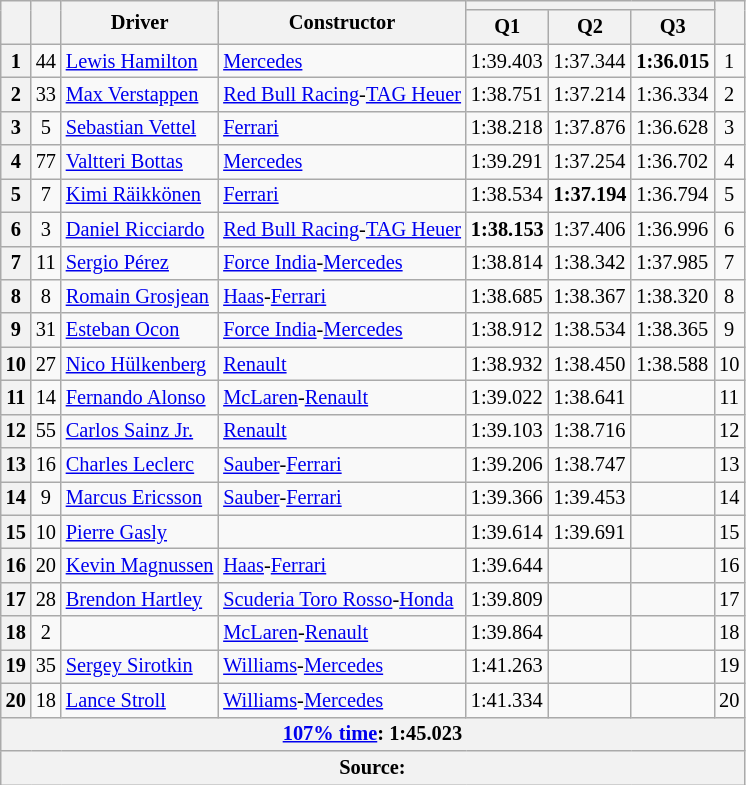<table class="wikitable sortable" style="font-size:85%">
<tr>
<th rowspan=2></th>
<th rowspan=2></th>
<th rowspan=2>Driver</th>
<th rowspan=2>Constructor</th>
<th colspan=3></th>
<th rowspan=2></th>
</tr>
<tr>
<th>Q1</th>
<th>Q2</th>
<th>Q3</th>
</tr>
<tr>
<th>1</th>
<td style="text-align:center;">44</td>
<td data-sort-value="HAM"> <a href='#'>Lewis Hamilton</a></td>
<td><a href='#'>Mercedes</a></td>
<td>1:39.403</td>
<td>1:37.344</td>
<td><strong>1:36.015</strong></td>
<td style="text-align:center;">1</td>
</tr>
<tr>
<th>2</th>
<td style="text-align:center;">33</td>
<td data-sort-value="VER"> <a href='#'>Max Verstappen</a></td>
<td><a href='#'>Red Bull Racing</a>-<a href='#'>TAG Heuer</a></td>
<td>1:38.751</td>
<td>1:37.214</td>
<td>1:36.334</td>
<td style="text-align:center;">2</td>
</tr>
<tr>
<th>3</th>
<td style="text-align:center;">5</td>
<td data-sort-value="VET"> <a href='#'>Sebastian Vettel</a></td>
<td><a href='#'>Ferrari</a></td>
<td>1:38.218</td>
<td>1:37.876</td>
<td>1:36.628</td>
<td style="text-align:center;">3</td>
</tr>
<tr>
<th>4</th>
<td style="text-align:center;">77</td>
<td data-sort-value="BOT"> <a href='#'>Valtteri Bottas</a></td>
<td><a href='#'>Mercedes</a></td>
<td>1:39.291</td>
<td>1:37.254</td>
<td>1:36.702</td>
<td style="text-align:center;">4</td>
</tr>
<tr>
<th>5</th>
<td style="text-align:center;">7</td>
<td data-sort-value="RAI"> <a href='#'>Kimi Räikkönen</a></td>
<td><a href='#'>Ferrari</a></td>
<td>1:38.534</td>
<td><strong>1:37.194</strong></td>
<td>1:36.794</td>
<td style="text-align:center;">5</td>
</tr>
<tr>
<th>6</th>
<td style="text-align:center;">3</td>
<td data-sort-value="RIC"> <a href='#'>Daniel Ricciardo</a></td>
<td><a href='#'>Red Bull Racing</a>-<a href='#'>TAG Heuer</a></td>
<td><strong>1:38.153</strong></td>
<td>1:37.406</td>
<td>1:36.996</td>
<td style="text-align:center;">6</td>
</tr>
<tr>
<th>7</th>
<td style="text-align:center;">11</td>
<td data-sort-value="PER"> <a href='#'>Sergio Pérez</a></td>
<td><a href='#'>Force India</a>-<a href='#'>Mercedes</a></td>
<td>1:38.814</td>
<td>1:38.342</td>
<td>1:37.985</td>
<td style="text-align:center;">7</td>
</tr>
<tr>
<th>8</th>
<td style="text-align:center;">8</td>
<td data-sort-value="GRO"> <a href='#'>Romain Grosjean</a></td>
<td><a href='#'>Haas</a>-<a href='#'>Ferrari</a></td>
<td>1:38.685</td>
<td>1:38.367</td>
<td>1:38.320</td>
<td style="text-align:center;">8</td>
</tr>
<tr>
<th>9</th>
<td style="text-align:center;">31</td>
<td data-sort-value="OCO"> <a href='#'>Esteban Ocon</a></td>
<td><a href='#'>Force India</a>-<a href='#'>Mercedes</a></td>
<td>1:38.912</td>
<td>1:38.534</td>
<td>1:38.365</td>
<td style="text-align:center;">9</td>
</tr>
<tr>
<th>10</th>
<td style="text-align:center;">27</td>
<td data-sort-value="HUL"> <a href='#'>Nico Hülkenberg</a></td>
<td><a href='#'>Renault</a></td>
<td>1:38.932</td>
<td>1:38.450</td>
<td>1:38.588</td>
<td style="text-align:center;">10</td>
</tr>
<tr>
<th>11</th>
<td style="text-align:center;">14</td>
<td data-sort-value="ALO"> <a href='#'>Fernando Alonso</a></td>
<td><a href='#'>McLaren</a>-<a href='#'>Renault</a></td>
<td>1:39.022</td>
<td>1:38.641</td>
<td></td>
<td style="text-align:center;">11</td>
</tr>
<tr>
<th>12</th>
<td style="text-align:center;">55</td>
<td data-sort-value="SAI"> <a href='#'>Carlos Sainz Jr.</a></td>
<td><a href='#'>Renault</a></td>
<td>1:39.103</td>
<td>1:38.716</td>
<td></td>
<td style="text-align:center;">12</td>
</tr>
<tr>
<th>13</th>
<td style="text-align:center;">16</td>
<td data-sort-value="LEC"> <a href='#'>Charles Leclerc</a></td>
<td><a href='#'>Sauber</a>-<a href='#'>Ferrari</a></td>
<td>1:39.206</td>
<td>1:38.747</td>
<td></td>
<td style="text-align:center;">13</td>
</tr>
<tr>
<th>14</th>
<td style="text-align:center;">9</td>
<td data-sort-value="ERI"> <a href='#'>Marcus Ericsson</a></td>
<td><a href='#'>Sauber</a>-<a href='#'>Ferrari</a></td>
<td>1:39.366</td>
<td>1:39.453</td>
<td></td>
<td style="text-align:center;">14</td>
</tr>
<tr>
<th>15</th>
<td style="text-align:center;">10</td>
<td data-sort-value="GAS"> <a href='#'>Pierre Gasly</a></td>
<td></td>
<td>1:39.614</td>
<td>1:39.691</td>
<td></td>
<td style="text-align:center;">15</td>
</tr>
<tr>
<th>16</th>
<td style="text-align:center;">20</td>
<td data-sort-value="MAG"> <a href='#'>Kevin Magnussen</a></td>
<td><a href='#'>Haas</a>-<a href='#'>Ferrari</a></td>
<td>1:39.644</td>
<td></td>
<td></td>
<td style="text-align:center;">16</td>
</tr>
<tr>
<th>17</th>
<td style="text-align:center;">28</td>
<td data-sort-value="HAR"> <a href='#'>Brendon Hartley</a></td>
<td><a href='#'>Scuderia Toro Rosso</a>-<a href='#'>Honda</a></td>
<td>1:39.809</td>
<td></td>
<td></td>
<td style="text-align:center;">17</td>
</tr>
<tr>
<th>18</th>
<td style="text-align:center;">2</td>
<td data-sort-value="VAN"></td>
<td><a href='#'>McLaren</a>-<a href='#'>Renault</a></td>
<td>1:39.864</td>
<td></td>
<td></td>
<td style="text-align:center;">18</td>
</tr>
<tr>
<th>19</th>
<td style="text-align:center;">35</td>
<td data-sort-value="SIR"> <a href='#'>Sergey Sirotkin</a></td>
<td><a href='#'>Williams</a>-<a href='#'>Mercedes</a></td>
<td>1:41.263</td>
<td></td>
<td></td>
<td style="text-align:center;">19</td>
</tr>
<tr>
<th>20</th>
<td style="text-align:center;">18</td>
<td data-sort-value="STR"> <a href='#'>Lance Stroll</a></td>
<td><a href='#'>Williams</a>-<a href='#'>Mercedes</a></td>
<td>1:41.334</td>
<td></td>
<td></td>
<td style="text-align:center;">20</td>
</tr>
<tr>
<th colspan="8"><a href='#'>107% time</a>: 1:45.023</th>
</tr>
<tr>
<th colspan="8">Source:</th>
</tr>
</table>
